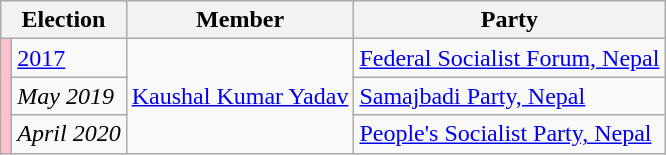<table class="wikitable">
<tr>
<th colspan="2">Election</th>
<th>Member</th>
<th>Party</th>
</tr>
<tr>
<td rowspan="3" style="background-color:pink"></td>
<td><a href='#'>2017</a></td>
<td rowspan="3"><a href='#'>Kaushal Kumar Yadav</a></td>
<td><a href='#'>Federal Socialist Forum, Nepal</a></td>
</tr>
<tr>
<td><em>May 2019</em></td>
<td><a href='#'>Samajbadi Party, Nepal</a></td>
</tr>
<tr>
<td><em>April 2020</em></td>
<td><a href='#'>People's Socialist Party, Nepal</a></td>
</tr>
</table>
